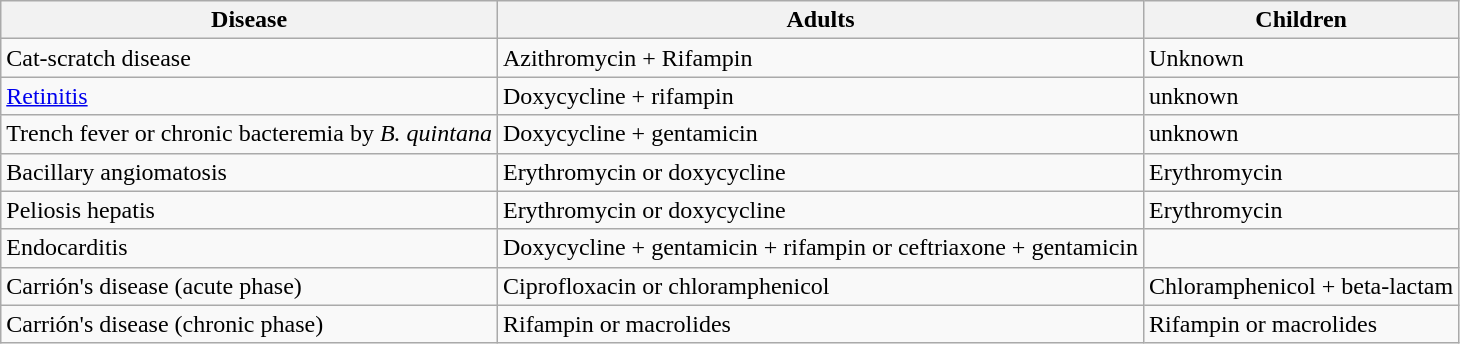<table class="wikitable">
<tr>
<th>Disease</th>
<th>Adults</th>
<th>Children</th>
</tr>
<tr>
<td>Cat-scratch disease</td>
<td>Azithromycin + Rifampin</td>
<td>Unknown</td>
</tr>
<tr>
<td><a href='#'>Retinitis</a></td>
<td>Doxycycline + rifampin</td>
<td>unknown</td>
</tr>
<tr>
<td>Trench fever or chronic bacteremia by<em> B. quintana</em></td>
<td>Doxycycline + gentamicin</td>
<td>unknown</td>
</tr>
<tr>
<td>Bacillary angiomatosis</td>
<td>Erythromycin or doxycycline</td>
<td>Erythromycin</td>
</tr>
<tr>
<td>Peliosis hepatis</td>
<td>Erythromycin or doxycycline</td>
<td>Erythromycin</td>
</tr>
<tr>
<td>Endocarditis</td>
<td>Doxycycline + gentamicin + rifampin or ceftriaxone + gentamicin</td>
<td></td>
</tr>
<tr>
<td>Carrión's disease (acute phase)</td>
<td>Ciprofloxacin or chloramphenicol</td>
<td>Chloramphenicol + beta-lactam</td>
</tr>
<tr>
<td>Carrión's disease (chronic phase)</td>
<td>Rifampin or macrolides</td>
<td>Rifampin or macrolides</td>
</tr>
</table>
